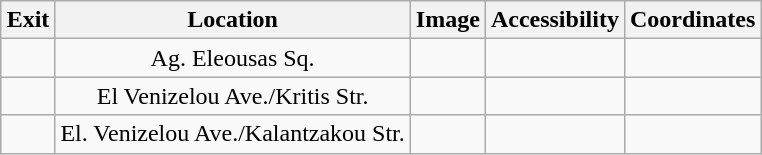<table cellpadding="5" style="margin:0 auto; text-align:center;"  class="wikitable">
<tr>
<th>Exit</th>
<th>Location</th>
<th>Image</th>
<th>Accessibility</th>
<th>Coordinates</th>
</tr>
<tr>
<td></td>
<td>Ag. Eleousas Sq.</td>
<td></td>
<td></td>
<td></td>
</tr>
<tr>
<td></td>
<td>El Venizelou Ave./Kritis Str.</td>
<td></td>
<td></td>
<td></td>
</tr>
<tr>
<td></td>
<td>El. Venizelou Ave./Kalantzakou Str.</td>
<td></td>
<td></td>
<td></td>
</tr>
</table>
